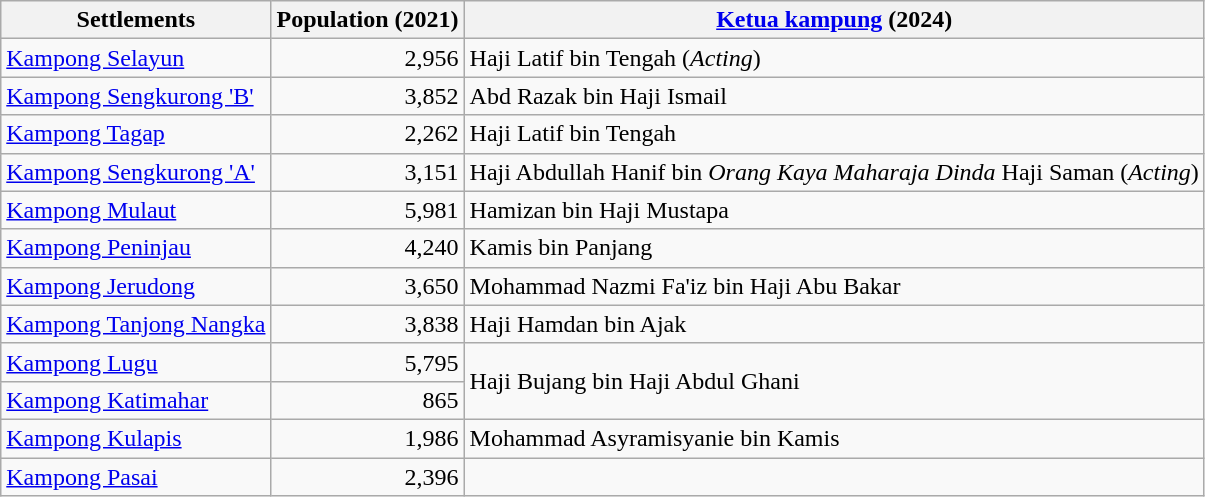<table class="wikitable">
<tr>
<th>Settlements</th>
<th>Population (2021)</th>
<th><a href='#'>Ketua kampung</a> (2024)</th>
</tr>
<tr>
<td><a href='#'>Kampong Selayun</a></td>
<td align="right">2,956</td>
<td>Haji Latif bin Tengah (<em>Acting</em>)</td>
</tr>
<tr>
<td><a href='#'>Kampong Sengkurong 'B'</a></td>
<td align="right">3,852</td>
<td>Abd Razak bin Haji Ismail</td>
</tr>
<tr>
<td><a href='#'>Kampong Tagap</a></td>
<td align="right">2,262</td>
<td>Haji Latif bin Tengah</td>
</tr>
<tr>
<td><a href='#'>Kampong Sengkurong 'A'</a></td>
<td align="right">3,151</td>
<td>Haji Abdullah Hanif bin <em>Orang Kaya Maharaja Dinda</em> Haji Saman (<em>Acting</em>)</td>
</tr>
<tr>
<td><a href='#'>Kampong Mulaut</a></td>
<td align="right">5,981</td>
<td>Hamizan bin Haji Mustapa</td>
</tr>
<tr>
<td><a href='#'>Kampong Peninjau</a></td>
<td align="right">4,240</td>
<td>Kamis bin Panjang</td>
</tr>
<tr>
<td><a href='#'>Kampong Jerudong</a></td>
<td align="right">3,650</td>
<td>Mohammad Nazmi Fa'iz bin Haji Abu Bakar</td>
</tr>
<tr>
<td><a href='#'>Kampong Tanjong Nangka</a></td>
<td align="right">3,838</td>
<td>Haji Hamdan bin Ajak</td>
</tr>
<tr>
<td><a href='#'>Kampong Lugu</a></td>
<td align="right">5,795</td>
<td rowspan="2">Haji Bujang bin Haji Abdul Ghani</td>
</tr>
<tr>
<td><a href='#'>Kampong Katimahar</a></td>
<td align="right">865</td>
</tr>
<tr>
<td><a href='#'>Kampong Kulapis</a></td>
<td align="right">1,986</td>
<td>Mohammad Asyramisyanie bin Kamis</td>
</tr>
<tr>
<td><a href='#'>Kampong Pasai</a></td>
<td align="right">2,396</td>
<td></td>
</tr>
</table>
